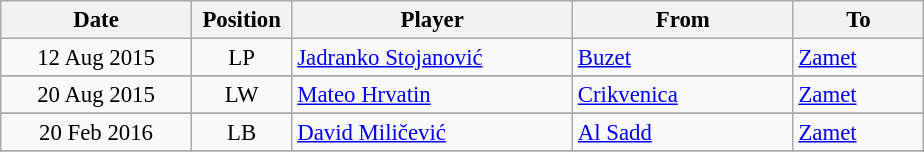<table class="wikitable" style="font-size: 95%; text-align: center;">
<tr>
<th width=120>Date</th>
<th width=60>Position</th>
<th width=180>Player</th>
<th width=140>From</th>
<th width=80>To</th>
</tr>
<tr>
<td>12 Aug 2015</td>
<td>LP</td>
<td style="text-align:left;"> <a href='#'>Jadranko Stojanović</a></td>
<td style="text-align:left;"> <a href='#'>Buzet</a></td>
<td style="text-align:left;"><a href='#'>Zamet</a></td>
</tr>
<tr>
</tr>
<tr>
</tr>
<tr>
<td>20 Aug 2015</td>
<td>LW</td>
<td style="text-align:left;"> <a href='#'>Mateo Hrvatin</a></td>
<td style="text-align:left;"> <a href='#'>Crikvenica</a></td>
<td style="text-align:left;"><a href='#'>Zamet</a></td>
</tr>
<tr>
</tr>
<tr>
<td>20 Feb 2016</td>
<td>LB</td>
<td style="text-align:left;"> <a href='#'>David Miličević</a></td>
<td style="text-align:left;"> <a href='#'>Al Sadd</a></td>
<td style="text-align:left;"><a href='#'>Zamet</a></td>
</tr>
<tr>
</tr>
</table>
